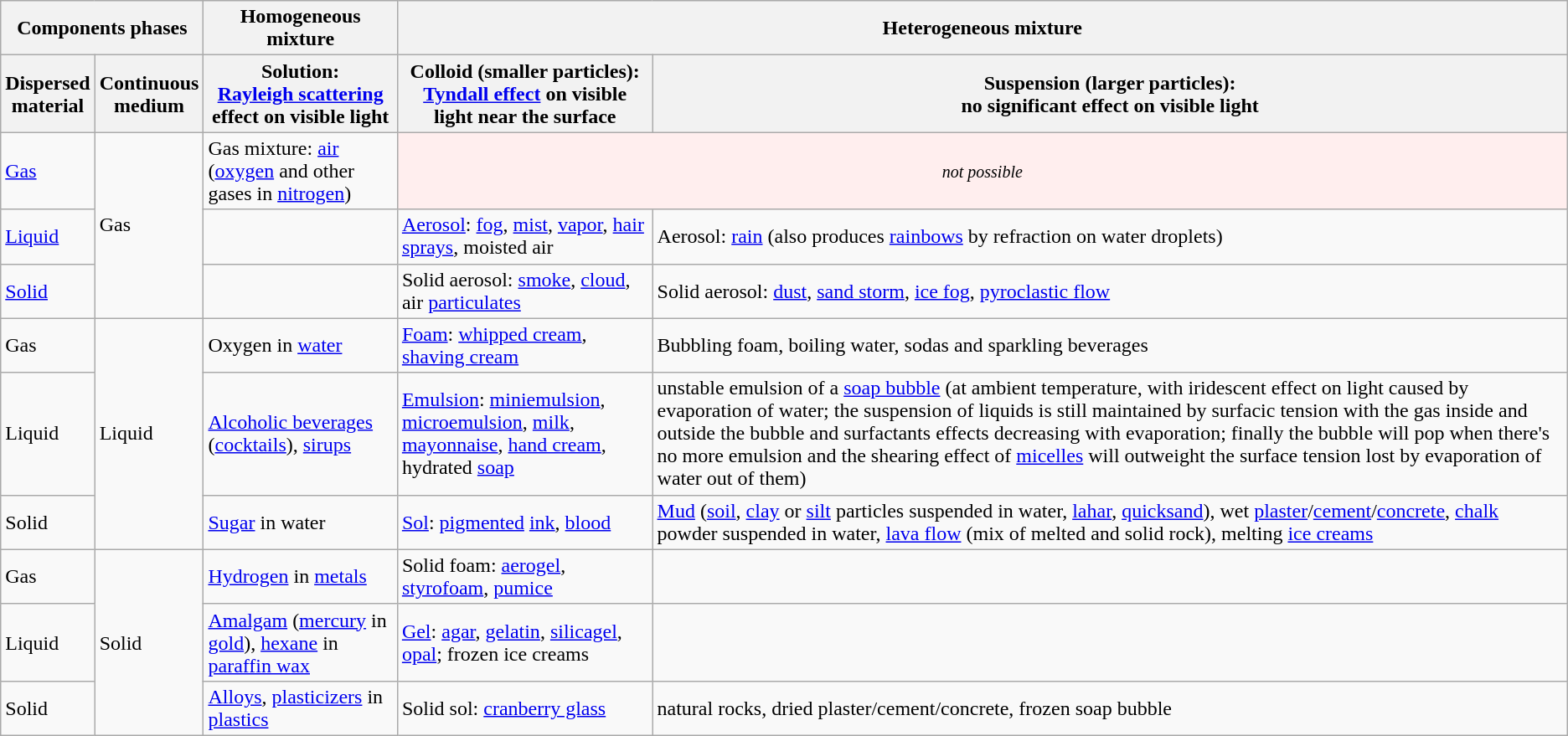<table class="wikitable">
<tr>
<th colspan="2">Components phases</th>
<th>Homogeneous mixture</th>
<th colspan="2">Heterogeneous mixture</th>
</tr>
<tr>
<th>Dispersed<br> material</th>
<th>Continuous<br> medium</th>
<th>Solution:<br> <a href='#'>Rayleigh scattering</a> effect on visible light</th>
<th>Colloid (smaller particles):<br> <a href='#'>Tyndall effect</a> on visible light near the surface</th>
<th>Suspension (larger particles):<br> no significant effect on visible light</th>
</tr>
<tr>
<td><a href='#'>Gas</a></td>
<td rowspan="3">Gas</td>
<td>Gas mixture: <a href='#'>air</a> (<a href='#'>oxygen</a> and other gases in <a href='#'>nitrogen</a>)</td>
<td colspan="2" style="background:#fee; text-align:center"><small><em>not possible</em></small></td>
</tr>
<tr>
<td><a href='#'>Liquid</a></td>
<td></td>
<td><a href='#'>Aerosol</a>: <a href='#'>fog</a>, <a href='#'>mist</a>, <a href='#'>vapor</a>, <a href='#'>hair sprays</a>, moisted air</td>
<td>Aerosol: <a href='#'>rain</a> (also produces <a href='#'>rainbows</a> by refraction on water droplets)</td>
</tr>
<tr>
<td><a href='#'>Solid</a></td>
<td></td>
<td>Solid aerosol: <a href='#'>smoke</a>, <a href='#'>cloud</a>, air <a href='#'>particulates</a></td>
<td>Solid aerosol: <a href='#'>dust</a>, <a href='#'>sand storm</a>, <a href='#'>ice fog</a>, <a href='#'>pyroclastic flow</a></td>
</tr>
<tr>
<td>Gas</td>
<td rowspan="3">Liquid</td>
<td>Oxygen in <a href='#'>water</a></td>
<td><a href='#'>Foam</a>: <a href='#'>whipped cream</a>, <a href='#'>shaving cream</a></td>
<td>Bubbling foam, boiling water, sodas and sparkling beverages</td>
</tr>
<tr>
<td>Liquid</td>
<td><a href='#'>Alcoholic beverages</a> (<a href='#'>cocktails</a>), <a href='#'>sirups</a></td>
<td><a href='#'>Emulsion</a>: <a href='#'>miniemulsion</a>, <a href='#'>microemulsion</a>, <a href='#'>milk</a>, <a href='#'>mayonnaise</a>, <a href='#'>hand cream</a>, hydrated <a href='#'>soap</a></td>
<td>unstable emulsion of a <a href='#'>soap bubble</a> (at ambient temperature, with iridescent effect on light caused by evaporation of water; the suspension of liquids is still maintained by surfacic tension with the gas inside and outside the bubble and surfactants effects decreasing with evaporation; finally the bubble will pop when there's no more emulsion and the shearing effect of <a href='#'>micelles</a> will outweight the surface tension lost by evaporation of water out of them)</td>
</tr>
<tr>
<td>Solid</td>
<td><a href='#'>Sugar</a> in water</td>
<td><a href='#'>Sol</a>: <a href='#'>pigmented</a> <a href='#'>ink</a>, <a href='#'>blood</a></td>
<td><a href='#'>Mud</a> (<a href='#'>soil</a>, <a href='#'>clay</a> or <a href='#'>silt</a> particles suspended in water, <a href='#'>lahar</a>, <a href='#'>quicksand</a>), wet <a href='#'>plaster</a>/<a href='#'>cement</a>/<a href='#'>concrete</a>, <a href='#'>chalk</a> powder suspended in water, <a href='#'>lava flow</a> (mix of melted and solid rock), melting <a href='#'>ice creams</a></td>
</tr>
<tr>
<td>Gas</td>
<td rowspan="3">Solid</td>
<td><a href='#'>Hydrogen</a> in <a href='#'>metals</a></td>
<td>Solid foam: <a href='#'>aerogel</a>, <a href='#'>styrofoam</a>, <a href='#'>pumice</a></td>
<td></td>
</tr>
<tr>
<td>Liquid</td>
<td><a href='#'>Amalgam</a> (<a href='#'>mercury</a> in <a href='#'>gold</a>), <a href='#'>hexane</a> in <a href='#'>paraffin wax</a></td>
<td><a href='#'>Gel</a>: <a href='#'>agar</a>, <a href='#'>gelatin</a>, <a href='#'>silicagel</a>, <a href='#'>opal</a>; frozen ice creams</td>
<td></td>
</tr>
<tr>
<td>Solid</td>
<td><a href='#'>Alloys</a>, <a href='#'>plasticizers</a> in <a href='#'>plastics</a></td>
<td>Solid sol: <a href='#'>cranberry glass</a></td>
<td>natural rocks, dried plaster/cement/concrete, frozen soap bubble</td>
</tr>
</table>
